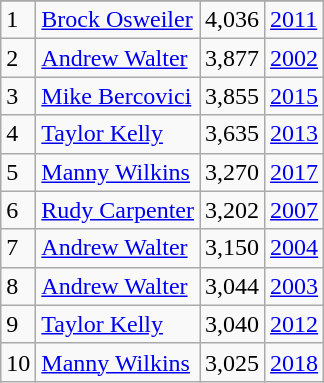<table class="wikitable">
<tr>
</tr>
<tr>
<td>1</td>
<td><a href='#'>Brock Osweiler</a></td>
<td>4,036</td>
<td><a href='#'>2011</a></td>
</tr>
<tr>
<td>2</td>
<td><a href='#'>Andrew Walter</a></td>
<td>3,877</td>
<td><a href='#'>2002</a></td>
</tr>
<tr>
<td>3</td>
<td><a href='#'>Mike Bercovici</a></td>
<td>3,855</td>
<td><a href='#'>2015</a></td>
</tr>
<tr>
<td>4</td>
<td><a href='#'>Taylor Kelly</a></td>
<td>3,635</td>
<td><a href='#'>2013</a></td>
</tr>
<tr>
<td>5</td>
<td><a href='#'>Manny Wilkins</a></td>
<td>3,270</td>
<td><a href='#'>2017</a></td>
</tr>
<tr>
<td>6</td>
<td><a href='#'>Rudy Carpenter</a></td>
<td>3,202</td>
<td><a href='#'>2007</a></td>
</tr>
<tr>
<td>7</td>
<td><a href='#'>Andrew Walter</a></td>
<td>3,150</td>
<td><a href='#'>2004</a></td>
</tr>
<tr>
<td>8</td>
<td><a href='#'>Andrew Walter</a></td>
<td>3,044</td>
<td><a href='#'>2003</a></td>
</tr>
<tr>
<td>9</td>
<td><a href='#'>Taylor Kelly</a></td>
<td>3,040</td>
<td><a href='#'>2012</a></td>
</tr>
<tr>
<td>10</td>
<td><a href='#'>Manny Wilkins</a></td>
<td>3,025</td>
<td><a href='#'>2018</a></td>
</tr>
</table>
